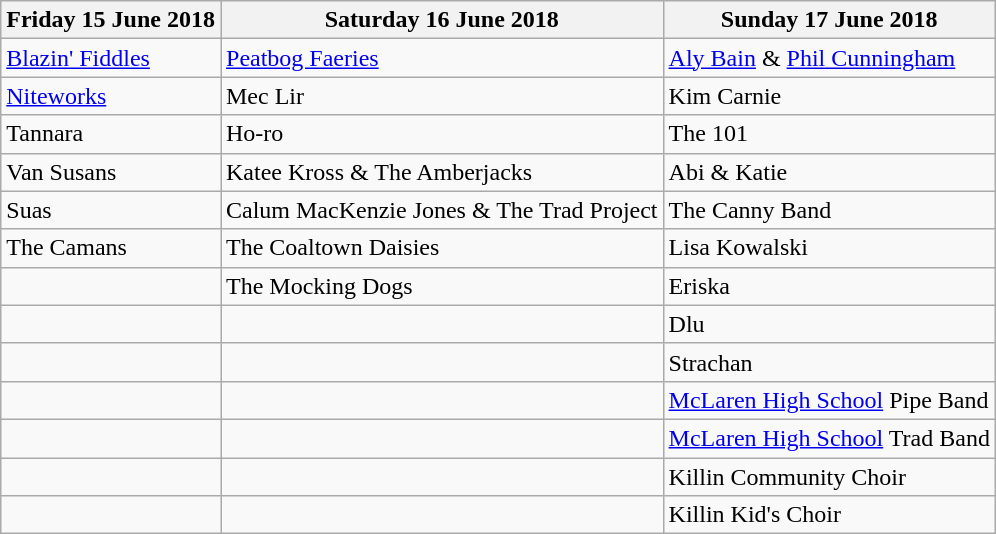<table class="wikitable">
<tr>
<th>Friday 15 June 2018</th>
<th>Saturday 16 June 2018</th>
<th>Sunday 17 June 2018</th>
</tr>
<tr>
<td><a href='#'>Blazin' Fiddles</a></td>
<td><a href='#'>Peatbog Faeries</a></td>
<td><a href='#'>Aly Bain</a> & <a href='#'>Phil Cunningham</a></td>
</tr>
<tr>
<td><a href='#'>Niteworks</a></td>
<td>Mec Lir</td>
<td>Kim Carnie</td>
</tr>
<tr>
<td>Tannara</td>
<td>Ho-ro</td>
<td>The 101</td>
</tr>
<tr>
<td>Van Susans</td>
<td>Katee Kross & The Amberjacks</td>
<td>Abi & Katie</td>
</tr>
<tr>
<td>Suas</td>
<td>Calum MacKenzie Jones & The Trad Project</td>
<td>The Canny Band</td>
</tr>
<tr>
<td>The Camans</td>
<td>The Coaltown Daisies</td>
<td>Lisa Kowalski</td>
</tr>
<tr>
<td></td>
<td>The Mocking Dogs</td>
<td>Eriska</td>
</tr>
<tr>
<td></td>
<td></td>
<td>Dlu</td>
</tr>
<tr>
<td></td>
<td></td>
<td>Strachan</td>
</tr>
<tr>
<td></td>
<td></td>
<td><a href='#'>McLaren High School</a> Pipe Band</td>
</tr>
<tr>
<td></td>
<td></td>
<td><a href='#'>McLaren High School</a> Trad Band</td>
</tr>
<tr>
<td></td>
<td></td>
<td>Killin Community Choir</td>
</tr>
<tr>
<td></td>
<td></td>
<td>Killin Kid's Choir</td>
</tr>
</table>
